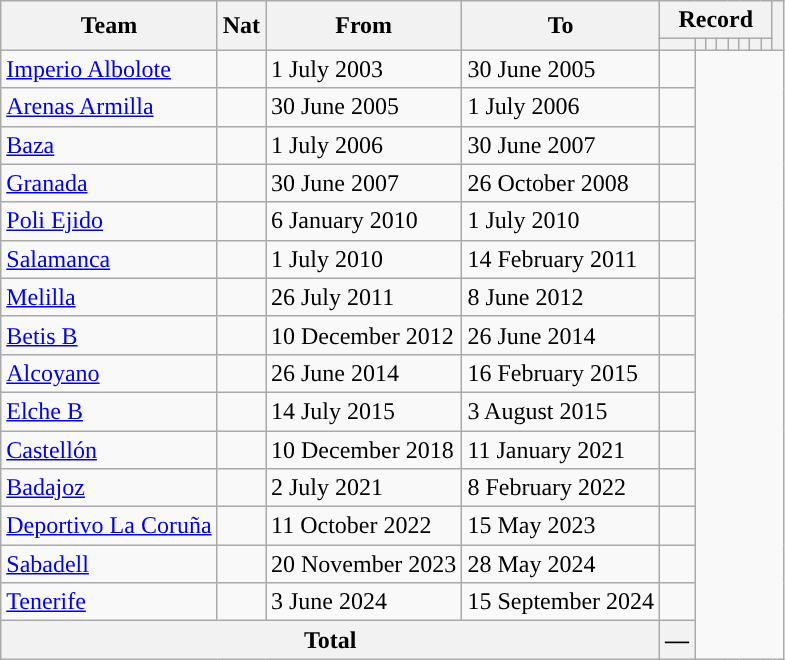<table class="wikitable" style="text-align: center">
<tr>
<th rowspan="2">Team</th>
<th rowspan="2">Nat</th>
<th rowspan="2">From</th>
<th rowspan="2">To</th>
<th colspan="8">Record</th>
<th rowspan=2></th>
</tr>
<tr>
<th></th>
<th></th>
<th></th>
<th></th>
<th></th>
<th></th>
<th></th>
<th></th>
</tr>
<tr>
<td align="left"><a href='#'>Imperio Albolote</a></td>
<td></td>
<td align=left>1 July 2003</td>
<td align=left>30 June 2005<br></td>
<td></td>
</tr>
<tr>
<td align="left"><a href='#'>Arenas Armilla</a></td>
<td></td>
<td align=left>30 June 2005</td>
<td align=left>1 July 2006<br></td>
<td></td>
</tr>
<tr>
<td align="left"><a href='#'>Baza</a></td>
<td></td>
<td align=left>1 July 2006</td>
<td align=left>30 June 2007<br></td>
<td></td>
</tr>
<tr>
<td align="left"><a href='#'>Granada</a></td>
<td></td>
<td align=left>30 June 2007</td>
<td align=left>26 October 2008<br></td>
<td></td>
</tr>
<tr>
<td align="left"><a href='#'>Poli Ejido</a></td>
<td></td>
<td align=left>6 January 2010</td>
<td align=left>1 July 2010<br></td>
<td></td>
</tr>
<tr>
<td align="left"><a href='#'>Salamanca</a></td>
<td></td>
<td align=left>1 July 2010</td>
<td align=left>14 February 2011<br></td>
<td></td>
</tr>
<tr>
<td align="left"><a href='#'>Melilla</a></td>
<td></td>
<td align=left>26 July 2011</td>
<td align=left>8 June 2012<br></td>
<td></td>
</tr>
<tr>
<td align="left"><a href='#'>Betis B</a></td>
<td></td>
<td align=left>10 December 2012</td>
<td align=left>26 June 2014<br></td>
<td></td>
</tr>
<tr>
<td align="left"><a href='#'>Alcoyano</a></td>
<td></td>
<td align=left>26 June 2014</td>
<td align=left>16 February 2015<br></td>
<td></td>
</tr>
<tr>
<td align="left"><a href='#'>Elche B</a></td>
<td></td>
<td align=left>14 July 2015</td>
<td align=left>3 August 2015<br></td>
<td></td>
</tr>
<tr>
<td align="left"><a href='#'>Castellón</a></td>
<td></td>
<td align=left>10 December 2018</td>
<td align=left>11 January 2021<br></td>
<td></td>
</tr>
<tr>
<td align="left"><a href='#'>Badajoz</a></td>
<td></td>
<td align=left>2 July 2021</td>
<td align=left>8 February 2022<br></td>
<td></td>
</tr>
<tr>
<td align=left><a href='#'>Deportivo La Coruña</a></td>
<td></td>
<td align=left>11 October 2022</td>
<td align=left>15 May 2023<br></td>
<td></td>
</tr>
<tr>
<td align=left><a href='#'>Sabadell</a></td>
<td></td>
<td align=left>20 November 2023</td>
<td align=left>28 May 2024<br></td>
<td></td>
</tr>
<tr>
<td align=left><a href='#'>Tenerife</a></td>
<td></td>
<td align=left>3 June 2024</td>
<td align=left>15 September 2024<br></td>
<td></td>
</tr>
<tr>
<th colspan="4">Total<br></th>
<th>—</th>
</tr>
</table>
